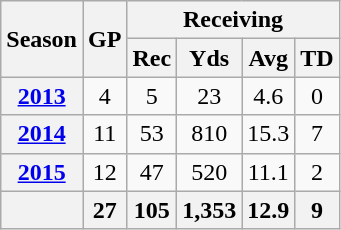<table class="wikitable" style="text-align:Center;">
<tr>
<th rowspan="2">Season</th>
<th rowspan="2">GP</th>
<th colspan="4">Receiving</th>
</tr>
<tr>
<th>Rec</th>
<th>Yds</th>
<th>Avg</th>
<th>TD</th>
</tr>
<tr>
<th><a href='#'>2013</a></th>
<td>4</td>
<td>5</td>
<td>23</td>
<td>4.6</td>
<td>0</td>
</tr>
<tr>
<th><a href='#'>2014</a></th>
<td>11</td>
<td>53</td>
<td>810</td>
<td>15.3</td>
<td>7</td>
</tr>
<tr>
<th><a href='#'>2015</a></th>
<td>12</td>
<td>47</td>
<td>520</td>
<td>11.1</td>
<td>2</td>
</tr>
<tr>
<th></th>
<th>27</th>
<th>105</th>
<th>1,353</th>
<th>12.9</th>
<th>9</th>
</tr>
</table>
